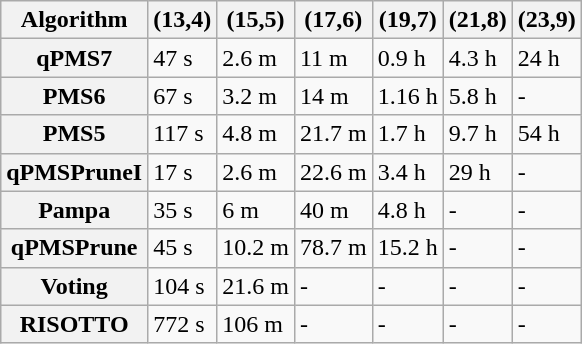<table class="wikitable" style="margin: 1em auto 1em auto;">
<tr>
<th>Algorithm</th>
<th>(13,4)</th>
<th>(15,5)</th>
<th>(17,6)</th>
<th>(19,7)</th>
<th>(21,8)</th>
<th>(23,9)</th>
</tr>
<tr>
<th>qPMS7</th>
<td>47 s</td>
<td>2.6 m</td>
<td>11 m</td>
<td>0.9 h</td>
<td>4.3 h</td>
<td>24 h</td>
</tr>
<tr>
<th>PMS6</th>
<td>67 s</td>
<td>3.2 m</td>
<td>14 m</td>
<td>1.16 h</td>
<td>5.8 h</td>
<td>-</td>
</tr>
<tr>
<th>PMS5</th>
<td>117 s</td>
<td>4.8 m</td>
<td>21.7 m</td>
<td>1.7 h</td>
<td>9.7 h</td>
<td>54 h</td>
</tr>
<tr>
<th>qPMSPruneI</th>
<td>17 s</td>
<td>2.6 m</td>
<td>22.6 m</td>
<td>3.4 h</td>
<td>29 h</td>
<td>-</td>
</tr>
<tr>
<th>Pampa</th>
<td>35 s</td>
<td>6 m</td>
<td>40 m</td>
<td>4.8 h</td>
<td>-</td>
<td>-</td>
</tr>
<tr>
<th>qPMSPrune</th>
<td>45 s</td>
<td>10.2 m</td>
<td>78.7 m</td>
<td>15.2 h</td>
<td>-</td>
<td>-</td>
</tr>
<tr>
<th>Voting</th>
<td>104 s</td>
<td>21.6 m</td>
<td>-</td>
<td>-</td>
<td>-</td>
<td>-</td>
</tr>
<tr>
<th>RISOTTO</th>
<td>772 s</td>
<td>106 m</td>
<td>-</td>
<td>-</td>
<td>-</td>
<td>-</td>
</tr>
</table>
